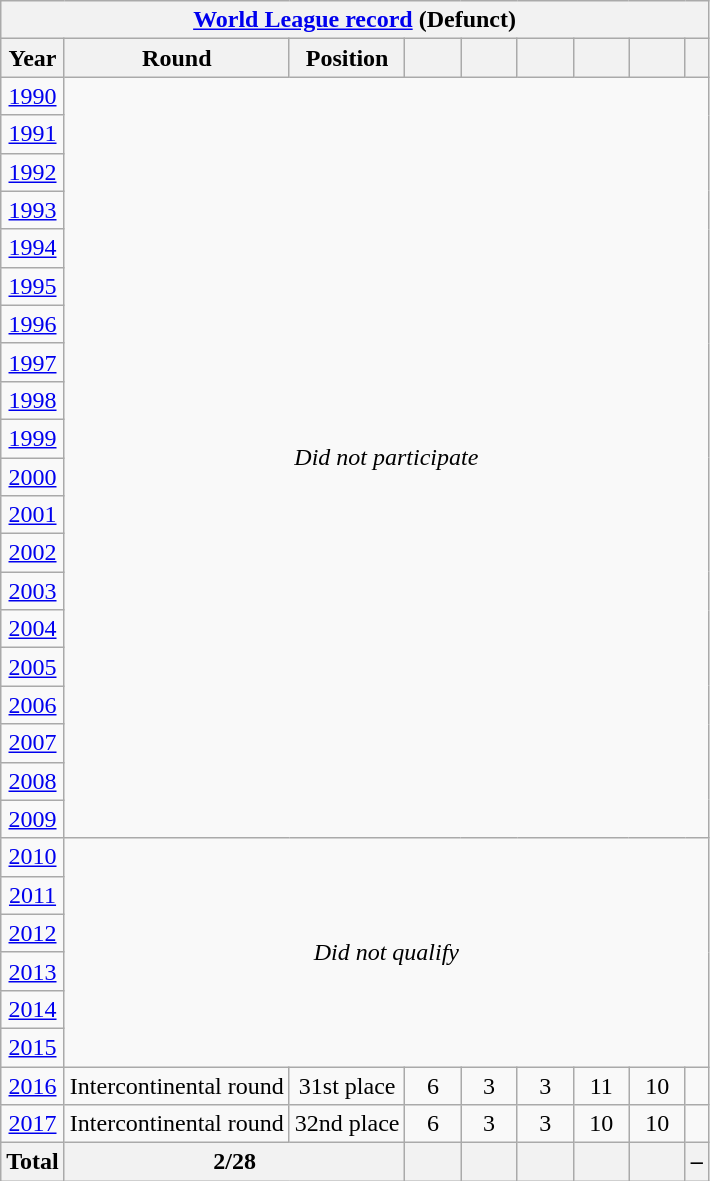<table class="wikitable" style="text-align: center;">
<tr>
<th colspan=9><a href='#'>World League record</a> (Defunct)</th>
</tr>
<tr>
<th>Year</th>
<th>Round</th>
<th>Position</th>
<th width=30></th>
<th width=30></th>
<th width=30></th>
<th width=30></th>
<th width=30></th>
<th></th>
</tr>
<tr>
<td> <a href='#'>1990</a></td>
<td rowspan=20 colspan=8><em>Did not participate</em></td>
</tr>
<tr>
<td> <a href='#'>1991</a></td>
</tr>
<tr>
<td> <a href='#'>1992</a></td>
</tr>
<tr>
<td> <a href='#'>1993</a></td>
</tr>
<tr>
<td> <a href='#'>1994</a></td>
</tr>
<tr>
<td> <a href='#'>1995</a></td>
</tr>
<tr>
<td> <a href='#'>1996</a></td>
</tr>
<tr>
<td> <a href='#'>1997</a></td>
</tr>
<tr>
<td> <a href='#'>1998</a></td>
</tr>
<tr>
<td> <a href='#'>1999</a></td>
</tr>
<tr>
<td> <a href='#'>2000</a></td>
</tr>
<tr>
<td> <a href='#'>2001</a></td>
</tr>
<tr>
<td> <a href='#'>2002</a></td>
</tr>
<tr>
<td> <a href='#'>2003</a></td>
</tr>
<tr>
<td> <a href='#'>2004</a></td>
</tr>
<tr>
<td> <a href='#'>2005</a></td>
</tr>
<tr>
<td> <a href='#'>2006</a></td>
</tr>
<tr>
<td> <a href='#'>2007</a></td>
</tr>
<tr>
<td> <a href='#'>2008</a></td>
</tr>
<tr>
<td> <a href='#'>2009</a></td>
</tr>
<tr>
<td> <a href='#'>2010</a></td>
<td rowspan=6 colspan=8><em>Did not qualify</em></td>
</tr>
<tr>
<td> <a href='#'>2011</a></td>
</tr>
<tr>
<td> <a href='#'>2012</a></td>
</tr>
<tr>
<td> <a href='#'>2013</a></td>
</tr>
<tr>
<td> <a href='#'>2014</a></td>
</tr>
<tr>
<td> <a href='#'>2015</a></td>
</tr>
<tr>
<td> <a href='#'>2016</a></td>
<td>Intercontinental round</td>
<td>31st place</td>
<td>6</td>
<td>3</td>
<td>3</td>
<td>11</td>
<td>10</td>
<td></td>
</tr>
<tr>
<td> <a href='#'>2017</a></td>
<td>Intercontinental round</td>
<td>32nd place</td>
<td>6</td>
<td>3</td>
<td>3</td>
<td>10</td>
<td>10</td>
<td></td>
</tr>
<tr>
<th>Total</th>
<th colspan=2>2/28</th>
<th></th>
<th></th>
<th></th>
<th></th>
<th></th>
<th>–</th>
</tr>
</table>
